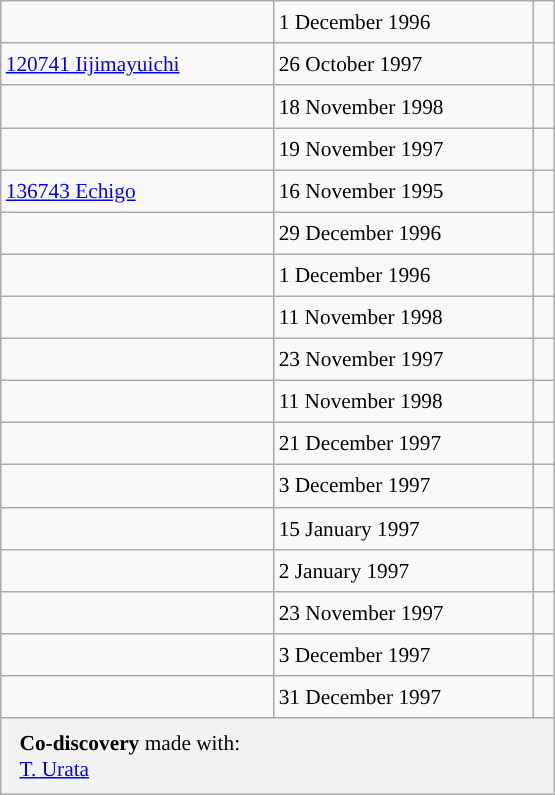<table class="wikitable" style="font-size: 89%; float: left; width: 26em; margin-right: 1em; height: 530px;">
<tr>
<td></td>
<td>1 December 1996</td>
<td></td>
</tr>
<tr>
<td><a href='#'>120741 Iijimayuichi</a></td>
<td>26 October 1997</td>
<td></td>
</tr>
<tr>
<td></td>
<td>18 November 1998</td>
<td></td>
</tr>
<tr>
<td></td>
<td>19 November 1997</td>
<td></td>
</tr>
<tr>
<td><a href='#'>136743 Echigo</a></td>
<td>16 November 1995</td>
<td> </td>
</tr>
<tr>
<td></td>
<td>29 December 1996</td>
<td></td>
</tr>
<tr>
<td></td>
<td>1 December 1996</td>
<td></td>
</tr>
<tr>
<td></td>
<td>11 November 1998</td>
<td></td>
</tr>
<tr>
<td></td>
<td>23 November 1997</td>
<td></td>
</tr>
<tr>
<td></td>
<td>11 November 1998</td>
<td></td>
</tr>
<tr>
<td></td>
<td>21 December 1997</td>
<td></td>
</tr>
<tr>
<td></td>
<td>3 December 1997</td>
<td></td>
</tr>
<tr>
<td></td>
<td>15 January 1997</td>
<td></td>
</tr>
<tr>
<td></td>
<td>2 January 1997</td>
<td></td>
</tr>
<tr>
<td></td>
<td>23 November 1997</td>
<td></td>
</tr>
<tr>
<td></td>
<td>3 December 1997</td>
<td></td>
</tr>
<tr>
<td></td>
<td>31 December 1997</td>
<td></td>
</tr>
<tr>
<th colspan=3 style="font-weight: normal; text-align: left; padding: 4px 12px;"><strong>Co-discovery</strong> made with:<br> <a href='#'>T. Urata</a></th>
</tr>
</table>
